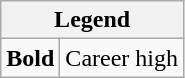<table class="wikitable mw-collapsible mw-collapsed">
<tr>
<th colspan="2">Legend</th>
</tr>
<tr>
<td><strong>Bold</strong></td>
<td>Career high</td>
</tr>
</table>
